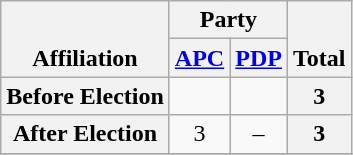<table class=wikitable style="text-align:center">
<tr style="vertical-align:bottom;">
<th rowspan=2>Affiliation</th>
<th colspan=2>Party</th>
<th rowspan=2>Total</th>
</tr>
<tr>
<th><a href='#'>APC</a></th>
<th><a href='#'>PDP</a></th>
</tr>
<tr>
<th>Before Election</th>
<td></td>
<td></td>
<th>3</th>
</tr>
<tr>
<th>After Election</th>
<td>3</td>
<td>–</td>
<th>3</th>
</tr>
<tr>
</tr>
</table>
